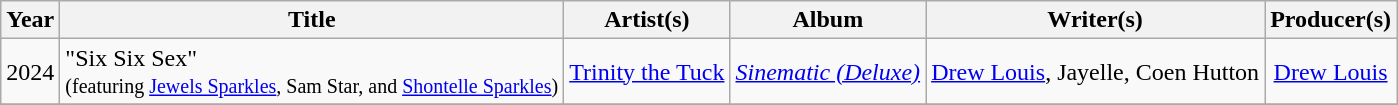<table class="wikitable">
<tr>
<th>Year</th>
<th>Title</th>
<th>Artist(s)</th>
<th>Album</th>
<th>Writer(s)</th>
<th>Producer(s)</th>
</tr>
<tr>
<td>2024</td>
<td>"Six Six Sex"<br><small>(featuring <a href='#'>Jewels Sparkles</a>, Sam Star, and <a href='#'>Shontelle Sparkles</a>)</small></td>
<td><a href='#'>Trinity the Tuck</a></td>
<td><em><a href='#'>Sinematic (Deluxe)</a></em></td>
<td><a href='#'>Drew Louis</a>, Jayelle, Coen Hutton</td>
<td style="text-align: center;"><a href='#'>Drew Louis</a></td>
</tr>
<tr>
</tr>
</table>
